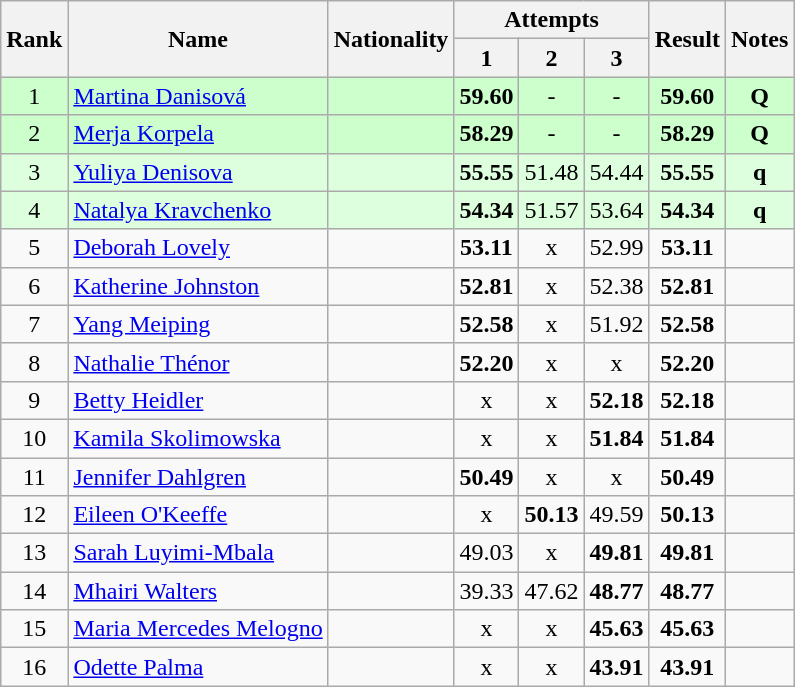<table class="wikitable sortable" style="text-align:center">
<tr>
<th rowspan=2>Rank</th>
<th rowspan=2>Name</th>
<th rowspan=2>Nationality</th>
<th colspan=3>Attempts</th>
<th rowspan=2>Result</th>
<th rowspan=2>Notes</th>
</tr>
<tr>
<th>1</th>
<th>2</th>
<th>3</th>
</tr>
<tr bgcolor=ccffcc>
<td>1</td>
<td align=left><a href='#'>Martina Danisová</a></td>
<td align=left></td>
<td><strong>59.60</strong></td>
<td>-</td>
<td>-</td>
<td><strong>59.60</strong></td>
<td><strong>Q</strong></td>
</tr>
<tr bgcolor=ccffcc>
<td>2</td>
<td align=left><a href='#'>Merja Korpela</a></td>
<td align=left></td>
<td><strong>58.29</strong></td>
<td>-</td>
<td>-</td>
<td><strong>58.29</strong></td>
<td><strong>Q</strong></td>
</tr>
<tr bgcolor=ddffdd>
<td>3</td>
<td align=left><a href='#'>Yuliya Denisova</a></td>
<td align=left></td>
<td><strong>55.55</strong></td>
<td>51.48</td>
<td>54.44</td>
<td><strong>55.55</strong></td>
<td><strong>q</strong></td>
</tr>
<tr bgcolor=ddffdd>
<td>4</td>
<td align=left><a href='#'>Natalya Kravchenko</a></td>
<td align=left></td>
<td><strong>54.34</strong></td>
<td>51.57</td>
<td>53.64</td>
<td><strong>54.34</strong></td>
<td><strong>q</strong></td>
</tr>
<tr>
<td>5</td>
<td align=left><a href='#'>Deborah Lovely</a></td>
<td align=left></td>
<td><strong>53.11</strong></td>
<td>x</td>
<td>52.99</td>
<td><strong>53.11</strong></td>
<td></td>
</tr>
<tr>
<td>6</td>
<td align=left><a href='#'>Katherine Johnston</a></td>
<td align=left></td>
<td><strong>52.81</strong></td>
<td>x</td>
<td>52.38</td>
<td><strong>52.81</strong></td>
<td></td>
</tr>
<tr>
<td>7</td>
<td align=left><a href='#'>Yang Meiping</a></td>
<td align=left></td>
<td><strong>52.58</strong></td>
<td>x</td>
<td>51.92</td>
<td><strong>52.58</strong></td>
<td></td>
</tr>
<tr>
<td>8</td>
<td align=left><a href='#'>Nathalie Thénor</a></td>
<td align=left></td>
<td><strong>52.20</strong></td>
<td>x</td>
<td>x</td>
<td><strong>52.20</strong></td>
<td></td>
</tr>
<tr>
<td>9</td>
<td align=left><a href='#'>Betty Heidler</a></td>
<td align=left></td>
<td>x</td>
<td>x</td>
<td><strong>52.18</strong></td>
<td><strong>52.18</strong></td>
<td></td>
</tr>
<tr>
<td>10</td>
<td align=left><a href='#'>Kamila Skolimowska</a></td>
<td align=left></td>
<td>x</td>
<td>x</td>
<td><strong>51.84</strong></td>
<td><strong>51.84</strong></td>
<td></td>
</tr>
<tr>
<td>11</td>
<td align=left><a href='#'>Jennifer Dahlgren</a></td>
<td align=left></td>
<td><strong>50.49</strong></td>
<td>x</td>
<td>x</td>
<td><strong>50.49</strong></td>
<td></td>
</tr>
<tr>
<td>12</td>
<td align=left><a href='#'>Eileen O'Keeffe</a></td>
<td align=left></td>
<td>x</td>
<td><strong>50.13</strong></td>
<td>49.59</td>
<td><strong>50.13</strong></td>
<td></td>
</tr>
<tr>
<td>13</td>
<td align=left><a href='#'>Sarah Luyimi-Mbala</a></td>
<td align=left></td>
<td>49.03</td>
<td>x</td>
<td><strong>49.81</strong></td>
<td><strong>49.81</strong></td>
<td></td>
</tr>
<tr>
<td>14</td>
<td align=left><a href='#'>Mhairi Walters</a></td>
<td align=left></td>
<td>39.33</td>
<td>47.62</td>
<td><strong>48.77</strong></td>
<td><strong>48.77</strong></td>
<td></td>
</tr>
<tr>
<td>15</td>
<td align=left><a href='#'>Maria Mercedes Melogno</a></td>
<td align=left></td>
<td>x</td>
<td>x</td>
<td><strong>45.63</strong></td>
<td><strong>45.63</strong></td>
<td></td>
</tr>
<tr>
<td>16</td>
<td align=left><a href='#'>Odette Palma</a></td>
<td align=left></td>
<td>x</td>
<td>x</td>
<td><strong>43.91</strong></td>
<td><strong>43.91</strong></td>
<td></td>
</tr>
</table>
